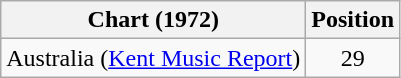<table class="wikitable">
<tr>
<th>Chart (1972)</th>
<th>Position</th>
</tr>
<tr>
<td>Australia (<a href='#'>Kent Music Report</a>)</td>
<td align="center">29</td>
</tr>
</table>
